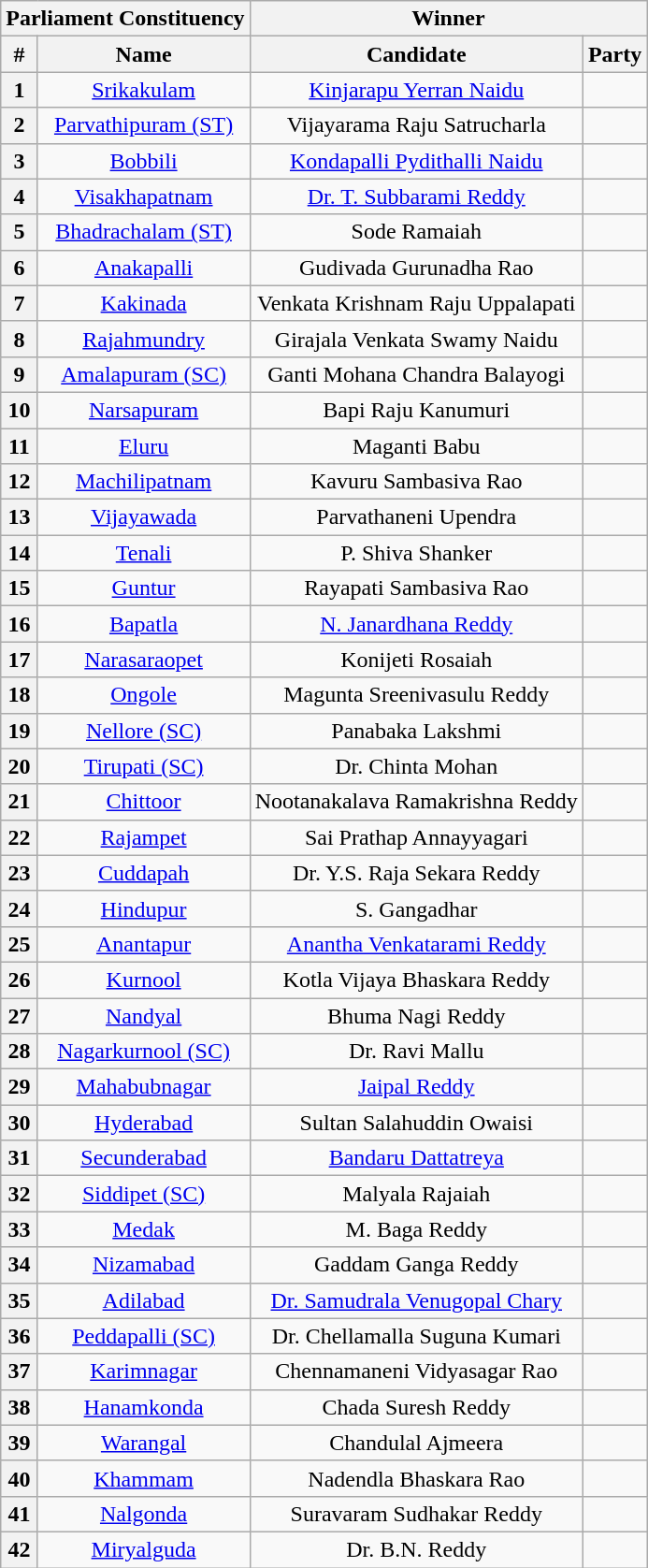<table class="wikitable sortable" style="text-align:center;">
<tr>
<th colspan="2">Parliament Constituency</th>
<th colspan="4">Winner</th>
</tr>
<tr>
<th>#</th>
<th>Name</th>
<th>Candidate</th>
<th colspan="2">Party</th>
</tr>
<tr>
<th>1</th>
<td><a href='#'>Srikakulam</a></td>
<td><a href='#'>Kinjarapu Yerran Naidu</a></td>
<td></td>
</tr>
<tr>
<th>2</th>
<td><a href='#'>Parvathipuram (ST)</a></td>
<td>Vijayarama Raju Satrucharla</td>
<td></td>
</tr>
<tr>
<th>3</th>
<td><a href='#'>Bobbili</a></td>
<td><a href='#'>Kondapalli Pydithalli Naidu</a></td>
<td></td>
</tr>
<tr>
<th>4</th>
<td><a href='#'>Visakhapatnam</a></td>
<td><a href='#'>Dr. T. Subbarami Reddy</a></td>
<td></td>
</tr>
<tr>
<th>5</th>
<td><a href='#'>Bhadrachalam (ST)</a></td>
<td>Sode Ramaiah</td>
<td></td>
</tr>
<tr>
<th>6</th>
<td><a href='#'>Anakapalli</a></td>
<td>Gudivada Gurunadha Rao</td>
<td></td>
</tr>
<tr>
<th>7</th>
<td><a href='#'>Kakinada</a></td>
<td>Venkata Krishnam Raju Uppalapati</td>
<td></td>
</tr>
<tr>
<th>8</th>
<td><a href='#'>Rajahmundry</a></td>
<td>Girajala Venkata Swamy Naidu</td>
<td></td>
</tr>
<tr>
<th>9</th>
<td><a href='#'>Amalapuram (SC)</a></td>
<td>Ganti Mohana Chandra Balayogi</td>
<td></td>
</tr>
<tr>
<th>10</th>
<td><a href='#'>Narsapuram</a></td>
<td>Bapi Raju Kanumuri</td>
<td></td>
</tr>
<tr>
<th>11</th>
<td><a href='#'>Eluru</a></td>
<td>Maganti Babu</td>
<td></td>
</tr>
<tr>
<th>12</th>
<td><a href='#'>Machilipatnam</a></td>
<td>Kavuru Sambasiva Rao</td>
<td></td>
</tr>
<tr>
<th>13</th>
<td><a href='#'>Vijayawada</a></td>
<td>Parvathaneni Upendra</td>
<td></td>
</tr>
<tr>
<th>14</th>
<td><a href='#'>Tenali</a></td>
<td>P. Shiva Shanker</td>
<td></td>
</tr>
<tr>
<th>15</th>
<td><a href='#'>Guntur</a></td>
<td>Rayapati Sambasiva Rao</td>
<td></td>
</tr>
<tr>
<th>16</th>
<td><a href='#'>Bapatla</a></td>
<td><a href='#'>N. Janardhana Reddy</a></td>
<td></td>
</tr>
<tr>
<th>17</th>
<td><a href='#'>Narasaraopet</a></td>
<td>Konijeti Rosaiah</td>
<td></td>
</tr>
<tr>
<th>18</th>
<td><a href='#'>Ongole</a></td>
<td>Magunta Sreenivasulu Reddy</td>
<td></td>
</tr>
<tr>
<th>19</th>
<td><a href='#'>Nellore (SC)</a></td>
<td>Panabaka Lakshmi</td>
<td></td>
</tr>
<tr>
<th>20</th>
<td><a href='#'>Tirupati (SC)</a></td>
<td>Dr. Chinta Mohan</td>
<td></td>
</tr>
<tr>
<th>21</th>
<td><a href='#'>Chittoor</a></td>
<td>Nootanakalava Ramakrishna Reddy</td>
<td></td>
</tr>
<tr>
<th>22</th>
<td><a href='#'>Rajampet</a></td>
<td>Sai Prathap Annayyagari</td>
<td></td>
</tr>
<tr>
<th>23</th>
<td><a href='#'>Cuddapah</a></td>
<td>Dr. Y.S. Raja Sekara Reddy</td>
<td></td>
</tr>
<tr>
<th>24</th>
<td><a href='#'>Hindupur</a></td>
<td>S. Gangadhar</td>
<td></td>
</tr>
<tr>
<th>25</th>
<td><a href='#'>Anantapur</a></td>
<td><a href='#'>Anantha Venkatarami Reddy</a></td>
<td></td>
</tr>
<tr>
<th>26</th>
<td><a href='#'>Kurnool</a></td>
<td>Kotla Vijaya Bhaskara Reddy</td>
<td></td>
</tr>
<tr>
<th>27</th>
<td><a href='#'>Nandyal</a></td>
<td>Bhuma Nagi Reddy</td>
<td></td>
</tr>
<tr>
<th>28</th>
<td><a href='#'>Nagarkurnool (SC)</a></td>
<td>Dr. Ravi Mallu</td>
<td></td>
</tr>
<tr>
<th>29</th>
<td><a href='#'>Mahabubnagar</a></td>
<td><a href='#'>Jaipal Reddy</a></td>
<td></td>
</tr>
<tr>
<th>30</th>
<td><a href='#'>Hyderabad</a></td>
<td>Sultan Salahuddin Owaisi</td>
<td></td>
</tr>
<tr>
<th>31</th>
<td><a href='#'>Secunderabad</a></td>
<td><a href='#'>Bandaru Dattatreya</a></td>
<td></td>
</tr>
<tr>
<th>32</th>
<td><a href='#'>Siddipet (SC)</a></td>
<td>Malyala Rajaiah</td>
<td></td>
</tr>
<tr>
<th>33</th>
<td><a href='#'>Medak</a></td>
<td>M. Baga Reddy</td>
<td></td>
</tr>
<tr>
<th>34</th>
<td><a href='#'>Nizamabad</a></td>
<td>Gaddam Ganga Reddy</td>
<td></td>
</tr>
<tr>
<th>35</th>
<td><a href='#'>Adilabad</a></td>
<td><a href='#'>Dr. Samudrala Venugopal Chary</a></td>
<td></td>
</tr>
<tr>
<th>36</th>
<td><a href='#'>Peddapalli (SC)</a></td>
<td>Dr. Chellamalla Suguna Kumari</td>
<td></td>
</tr>
<tr>
<th>37</th>
<td><a href='#'>Karimnagar</a></td>
<td>Chennamaneni Vidyasagar Rao</td>
<td></td>
</tr>
<tr>
<th>38</th>
<td><a href='#'>Hanamkonda</a></td>
<td>Chada Suresh Reddy</td>
<td></td>
</tr>
<tr>
<th>39</th>
<td><a href='#'>Warangal</a></td>
<td>Chandulal Ajmeera</td>
<td></td>
</tr>
<tr>
<th>40</th>
<td><a href='#'>Khammam</a></td>
<td>Nadendla Bhaskara Rao</td>
<td></td>
</tr>
<tr>
<th>41</th>
<td><a href='#'>Nalgonda</a></td>
<td>Suravaram Sudhakar Reddy</td>
<td></td>
</tr>
<tr>
<th>42</th>
<td><a href='#'>Miryalguda</a></td>
<td>Dr. B.N. Reddy</td>
<td></td>
</tr>
</table>
